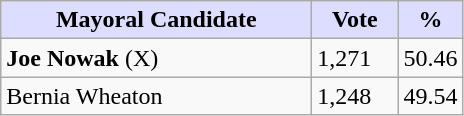<table class="wikitable">
<tr>
<th style="background:#ddf; width:200px;">Mayoral Candidate</th>
<th style="background:#ddf; width:50px;">Vote</th>
<th style="background:#ddf; width:30px;">%</th>
</tr>
<tr>
<td><strong>Joe Nowak</strong> (X)</td>
<td>1,271</td>
<td>50.46</td>
</tr>
<tr>
<td>Bernia Wheaton</td>
<td>1,248</td>
<td>49.54</td>
</tr>
</table>
